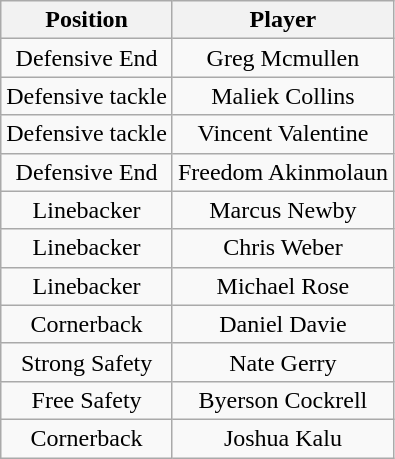<table class="wikitable" style="text-align: center;">
<tr>
<th>Position</th>
<th>Player</th>
</tr>
<tr>
<td>Defensive End</td>
<td>Greg Mcmullen</td>
</tr>
<tr>
<td>Defensive tackle</td>
<td>Maliek Collins</td>
</tr>
<tr>
<td>Defensive tackle</td>
<td>Vincent Valentine</td>
</tr>
<tr>
<td>Defensive End</td>
<td>Freedom Akinmolaun</td>
</tr>
<tr>
<td>Linebacker</td>
<td>Marcus Newby</td>
</tr>
<tr>
<td>Linebacker</td>
<td>Chris Weber</td>
</tr>
<tr>
<td>Linebacker</td>
<td>Michael Rose</td>
</tr>
<tr>
<td>Cornerback</td>
<td>Daniel Davie</td>
</tr>
<tr>
<td>Strong Safety</td>
<td>Nate Gerry</td>
</tr>
<tr>
<td>Free Safety</td>
<td>Byerson Cockrell</td>
</tr>
<tr>
<td>Cornerback</td>
<td>Joshua Kalu</td>
</tr>
</table>
